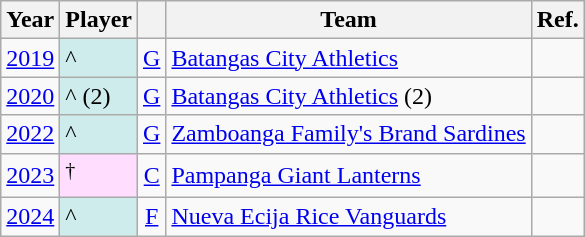<table class="wikitable sortable">
<tr>
<th>Year</th>
<th>Player</th>
<th></th>
<th>Team</th>
<th class="unsortable">Ref.</th>
</tr>
<tr>
<td align=center><a href='#'>2019</a></td>
<td bgcolor="#CFECEC">^</td>
<td align=center><a href='#'>G</a></td>
<td><a href='#'>Batangas City Athletics</a></td>
<td></td>
</tr>
<tr>
<td align=center><a href='#'>2020</a></td>
<td bgcolor="#CFECEC">^ (2)</td>
<td align=center><a href='#'>G</a></td>
<td><a href='#'>Batangas City Athletics</a> (2)</td>
<td></td>
</tr>
<tr>
<td align=center><a href='#'>2022</a></td>
<td bgcolor="#CFECEC">^</td>
<td align=center><a href='#'>G</a></td>
<td><a href='#'>Zamboanga Family's Brand Sardines</a></td>
<td></td>
</tr>
<tr>
<td align=center><a href='#'>2023</a></td>
<td bgcolor="#FFDDFF"><sup>†</sup></td>
<td align=center><a href='#'>C</a></td>
<td><a href='#'>Pampanga Giant Lanterns</a></td>
<td></td>
</tr>
<tr>
<td align=center><a href='#'>2024</a></td>
<td bgcolor="#CFECEC">^</td>
<td align=center><a href='#'>F</a></td>
<td><a href='#'>Nueva Ecija Rice Vanguards</a></td>
<td></td>
</tr>
</table>
